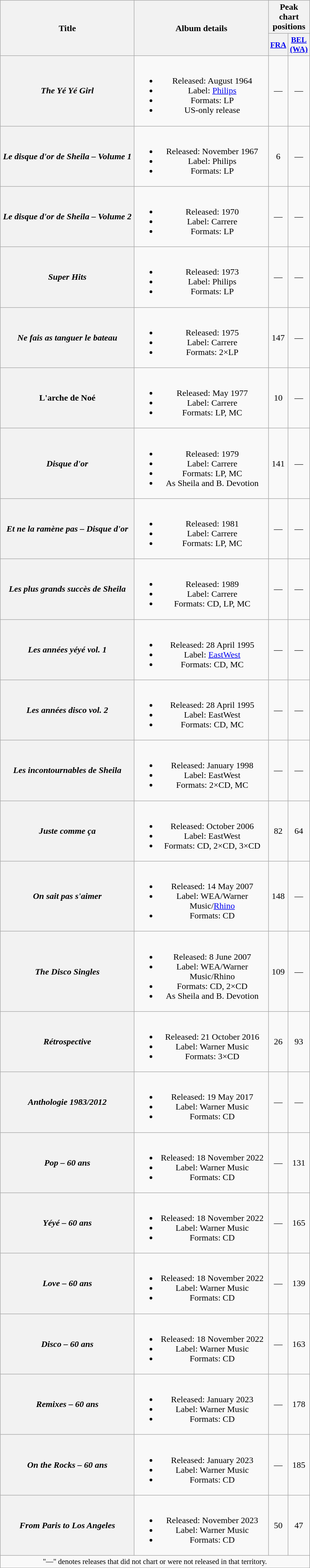<table class="wikitable plainrowheaders" style="text-align:center;">
<tr>
<th rowspan="2" scope="col" style="width:15em;">Title</th>
<th rowspan="2" scope="col" style="width:15em;">Album details</th>
<th colspan="2">Peak chart positions</th>
</tr>
<tr>
<th scope="col" style="width:2em;font-size:90%;"><a href='#'>FRA</a><br></th>
<th scope="col" style="width:2em;font-size:90%;"><a href='#'>BEL (WA)</a><br></th>
</tr>
<tr>
<th scope="row"><em>The Yé Yé Girl</em></th>
<td><br><ul><li>Released: August 1964</li><li>Label: <a href='#'>Philips</a></li><li>Formats: LP</li><li>US-only release</li></ul></td>
<td>—</td>
<td>—</td>
</tr>
<tr>
<th scope="row"><em>Le disque d'or de Sheila – Volume 1</em></th>
<td><br><ul><li>Released: November 1967</li><li>Label: Philips</li><li>Formats: LP</li></ul></td>
<td>6</td>
<td>—</td>
</tr>
<tr>
<th scope="row"><em>Le disque d'or de Sheila – Volume 2</em></th>
<td><br><ul><li>Released: 1970</li><li>Label: Carrere</li><li>Formats: LP</li></ul></td>
<td>—</td>
<td>—</td>
</tr>
<tr>
<th scope="row"><em>Super Hits</em></th>
<td><br><ul><li>Released: 1973</li><li>Label: Philips</li><li>Formats: LP</li></ul></td>
<td>—</td>
<td>—</td>
</tr>
<tr>
<th scope="row"><em>Ne fais as tanguer le bateau</em></th>
<td><br><ul><li>Released: 1975</li><li>Label: Carrere</li><li>Formats: 2×LP</li></ul></td>
<td>147</td>
<td>—</td>
</tr>
<tr>
<th scope="row">L'arche de Noé</th>
<td><br><ul><li>Released: May 1977</li><li>Label: Carrere</li><li>Formats: LP, MC</li></ul></td>
<td>10</td>
<td>—</td>
</tr>
<tr>
<th scope="row"><em>Disque d'or</em></th>
<td><br><ul><li>Released: 1979</li><li>Label: Carrere</li><li>Formats: LP, MC</li><li>As Sheila and B. Devotion</li></ul></td>
<td>141</td>
<td>—</td>
</tr>
<tr>
<th scope="row"><em>Et ne la ramène pas – Disque d'or</em></th>
<td><br><ul><li>Released: 1981</li><li>Label: Carrere</li><li>Formats: LP, MC</li></ul></td>
<td>—</td>
<td>—</td>
</tr>
<tr>
<th scope="row"><em>Les plus grands succès de Sheila</em></th>
<td><br><ul><li>Released: 1989</li><li>Label: Carrere</li><li>Formats: CD, LP, MC</li></ul></td>
<td>—</td>
<td>—</td>
</tr>
<tr>
<th scope="row"><em>Les années yéyé vol. 1</em></th>
<td><br><ul><li>Released: 28 April 1995</li><li>Label: <a href='#'>EastWest</a></li><li>Formats: CD, MC</li></ul></td>
<td>—</td>
<td>—</td>
</tr>
<tr>
<th scope="row"><em>Les années disco vol. 2</em></th>
<td><br><ul><li>Released: 28 April 1995</li><li>Label: EastWest</li><li>Formats: CD, MC</li></ul></td>
<td>—</td>
<td>—</td>
</tr>
<tr>
<th scope="row"><em>Les incontournables de Sheila</em></th>
<td><br><ul><li>Released: January 1998</li><li>Label: EastWest</li><li>Formats: 2×CD, MC</li></ul></td>
<td>—</td>
<td>—</td>
</tr>
<tr>
<th scope="row"><em>Juste comme ça</em></th>
<td><br><ul><li>Released: October 2006</li><li>Label: EastWest</li><li>Formats: CD, 2×CD, 3×CD</li></ul></td>
<td>82</td>
<td>64</td>
</tr>
<tr>
<th scope="row"><em>On sait pas s'aimer</em></th>
<td><br><ul><li>Released: 14 May 2007</li><li>Label: WEA/Warner Music/<a href='#'>Rhino</a></li><li>Formats: CD</li></ul></td>
<td>148</td>
<td>—</td>
</tr>
<tr>
<th scope="row"><em>The Disco Singles</em></th>
<td><br><ul><li>Released: 8 June 2007</li><li>Label: WEA/Warner Music/Rhino</li><li>Formats: CD, 2×CD</li><li>As Sheila and B. Devotion</li></ul></td>
<td>109</td>
<td>—</td>
</tr>
<tr>
<th scope="row"><em>Rétrospective</em></th>
<td><br><ul><li>Released: 21 October 2016</li><li>Label: Warner Music</li><li>Formats: 3×CD</li></ul></td>
<td>26</td>
<td>93</td>
</tr>
<tr>
<th scope="row"><em>Anthologie 1983/2012</em></th>
<td><br><ul><li>Released: 19 May 2017</li><li>Label: Warner Music</li><li>Formats: CD</li></ul></td>
<td>—</td>
<td>—</td>
</tr>
<tr>
<th scope="row"><em>Pop – 60 ans</em></th>
<td><br><ul><li>Released: 18 November 2022</li><li>Label: Warner Music</li><li>Formats: CD</li></ul></td>
<td>—</td>
<td>131</td>
</tr>
<tr>
<th scope="row"><em>Yéyé – 60 ans</em></th>
<td><br><ul><li>Released: 18 November 2022</li><li>Label: Warner Music</li><li>Formats: CD</li></ul></td>
<td>—</td>
<td>165</td>
</tr>
<tr>
<th scope="row"><em>Love – 60 ans</em></th>
<td><br><ul><li>Released: 18 November 2022</li><li>Label: Warner Music</li><li>Formats: CD</li></ul></td>
<td>—</td>
<td>139</td>
</tr>
<tr>
<th scope="row"><em>Disco – 60 ans</em></th>
<td><br><ul><li>Released: 18 November 2022</li><li>Label: Warner Music</li><li>Formats: CD</li></ul></td>
<td>—</td>
<td>163</td>
</tr>
<tr>
<th scope="row"><em>Remixes – 60 ans</em></th>
<td><br><ul><li>Released: January 2023</li><li>Label: Warner Music</li><li>Formats: CD</li></ul></td>
<td>—</td>
<td>178</td>
</tr>
<tr>
<th scope="row"><em>On the Rocks – 60 ans</em></th>
<td><br><ul><li>Released: January 2023</li><li>Label: Warner Music</li><li>Formats: CD</li></ul></td>
<td>—</td>
<td>185</td>
</tr>
<tr>
<th scope="row"><em>From Paris to Los Angeles</em></th>
<td><br><ul><li>Released: November 2023</li><li>Label: Warner Music</li><li>Formats: CD</li></ul></td>
<td>50</td>
<td>47</td>
</tr>
<tr>
<td colspan="4" style="font-size:85%">"—" denotes releases that did not chart or were not released in that territory.</td>
</tr>
</table>
